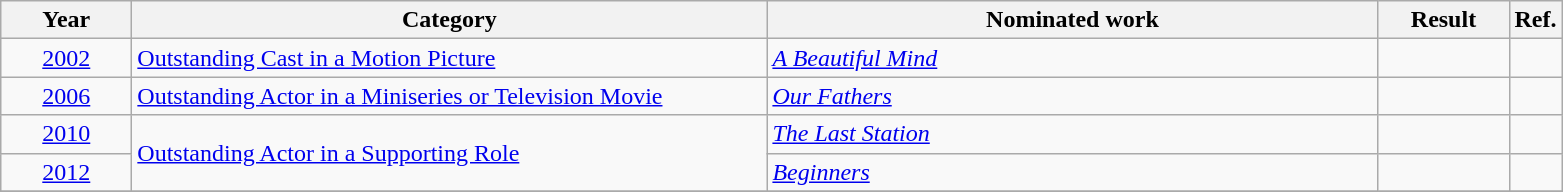<table class=wikitable>
<tr>
<th scope="col" style="width:5em;">Year</th>
<th scope="col" style="width:26em;">Category</th>
<th scope="col" style="width:25em;">Nominated work</th>
<th scope="col" style="width:5em;">Result</th>
<th>Ref.</th>
</tr>
<tr>
<td style="text-align:center;"><a href='#'>2002</a></td>
<td><a href='#'>Outstanding Cast in a Motion Picture</a></td>
<td><em><a href='#'>A Beautiful Mind</a></em></td>
<td></td>
<td style="text-align:center;"></td>
</tr>
<tr>
<td style="text-align:center;"><a href='#'>2006</a></td>
<td><a href='#'>Outstanding Actor in a Miniseries or Television Movie</a></td>
<td><em><a href='#'>Our Fathers</a></em></td>
<td></td>
<td style="text-align:center;"></td>
</tr>
<tr>
<td style="text-align:center;"><a href='#'>2010</a></td>
<td rowspan=2><a href='#'>Outstanding Actor in a Supporting Role</a></td>
<td><em><a href='#'>The Last Station</a></em></td>
<td></td>
<td style="text-align:center;"></td>
</tr>
<tr>
<td style="text-align:center;"><a href='#'>2012</a></td>
<td><em><a href='#'>Beginners</a></em></td>
<td></td>
<td style="text-align:center;"></td>
</tr>
<tr>
</tr>
</table>
